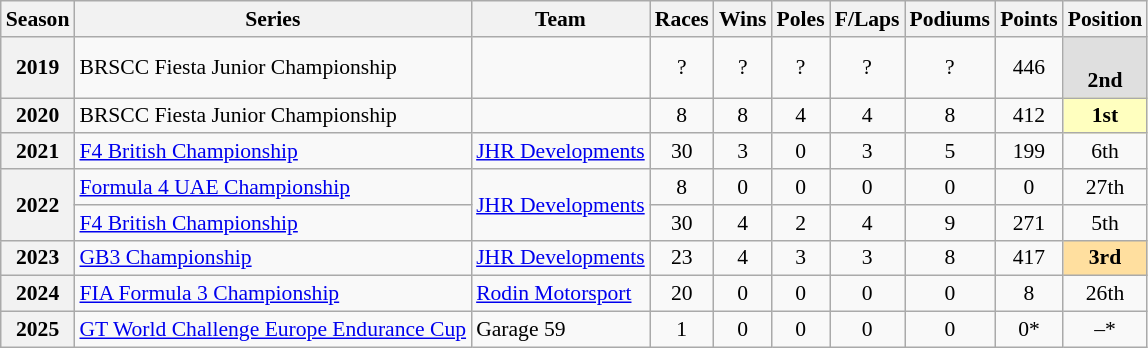<table class="wikitable" style="font-size: 90%; text-align:center">
<tr>
<th>Season</th>
<th>Series</th>
<th>Team</th>
<th>Races</th>
<th>Wins</th>
<th>Poles</th>
<th>F/Laps</th>
<th>Podiums</th>
<th>Points</th>
<th>Position</th>
</tr>
<tr>
<th>2019</th>
<td align=left>BRSCC Fiesta Junior Championship</td>
<td align=left></td>
<td>?</td>
<td>?</td>
<td>?</td>
<td>?</td>
<td>?</td>
<td>446</td>
<th style="background:#DFDFDF;"><br>2nd</th>
</tr>
<tr>
<th>2020</th>
<td align=left>BRSCC Fiesta Junior Championship</td>
<td align=left></td>
<td>8</td>
<td>8</td>
<td>4</td>
<td>4</td>
<td>8</td>
<td>412</td>
<th style="background:#FFFFBF;">1st</th>
</tr>
<tr>
<th>2021</th>
<td align=left><a href='#'>F4 British Championship</a></td>
<td align=left><a href='#'>JHR Developments</a></td>
<td>30</td>
<td>3</td>
<td>0</td>
<td>3</td>
<td>5</td>
<td>199</td>
<td>6th</td>
</tr>
<tr>
<th rowspan="2">2022</th>
<td align=left><a href='#'>Formula 4 UAE Championship</a></td>
<td rowspan="2" align="left"><a href='#'>JHR Developments</a></td>
<td>8</td>
<td>0</td>
<td>0</td>
<td>0</td>
<td>0</td>
<td>0</td>
<td>27th</td>
</tr>
<tr>
<td align=left><a href='#'>F4 British Championship</a></td>
<td>30</td>
<td>4</td>
<td>2</td>
<td>4</td>
<td>9</td>
<td>271</td>
<td>5th</td>
</tr>
<tr>
<th>2023</th>
<td align=left><a href='#'>GB3 Championship</a></td>
<td align=left><a href='#'>JHR Developments</a></td>
<td>23</td>
<td>4</td>
<td>3</td>
<td>3</td>
<td>8</td>
<td>417</td>
<th style="background:#FFDF9F;">3rd</th>
</tr>
<tr>
<th>2024</th>
<td align=left><a href='#'>FIA Formula 3 Championship</a></td>
<td align=left><a href='#'>Rodin Motorsport</a></td>
<td>20</td>
<td>0</td>
<td>0</td>
<td>0</td>
<td>0</td>
<td>8</td>
<td>26th</td>
</tr>
<tr>
<th>2025</th>
<td align=left><a href='#'>GT World Challenge Europe Endurance Cup</a></td>
<td align=left>Garage 59</td>
<td>1</td>
<td>0</td>
<td>0</td>
<td>0</td>
<td>0</td>
<td>0*</td>
<td>–*</td>
</tr>
</table>
